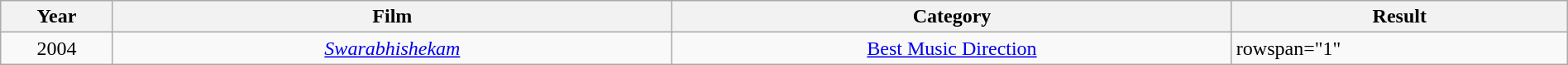<table class="wikitable" style="width:100%;">
<tr>
<th width=5%>Year</th>
<th style="width:25%;">Film</th>
<th style="width:25%;">Category</th>
<th style="width:15%;">Result</th>
</tr>
<tr>
<td style="text-align:center;">2004</td>
<td style="text-align:center;"><em><a href='#'>Swarabhishekam</a></em></td>
<td style="text-align:center;"><a href='#'>Best Music Direction</a></td>
<td>rowspan="1" </td>
</tr>
</table>
